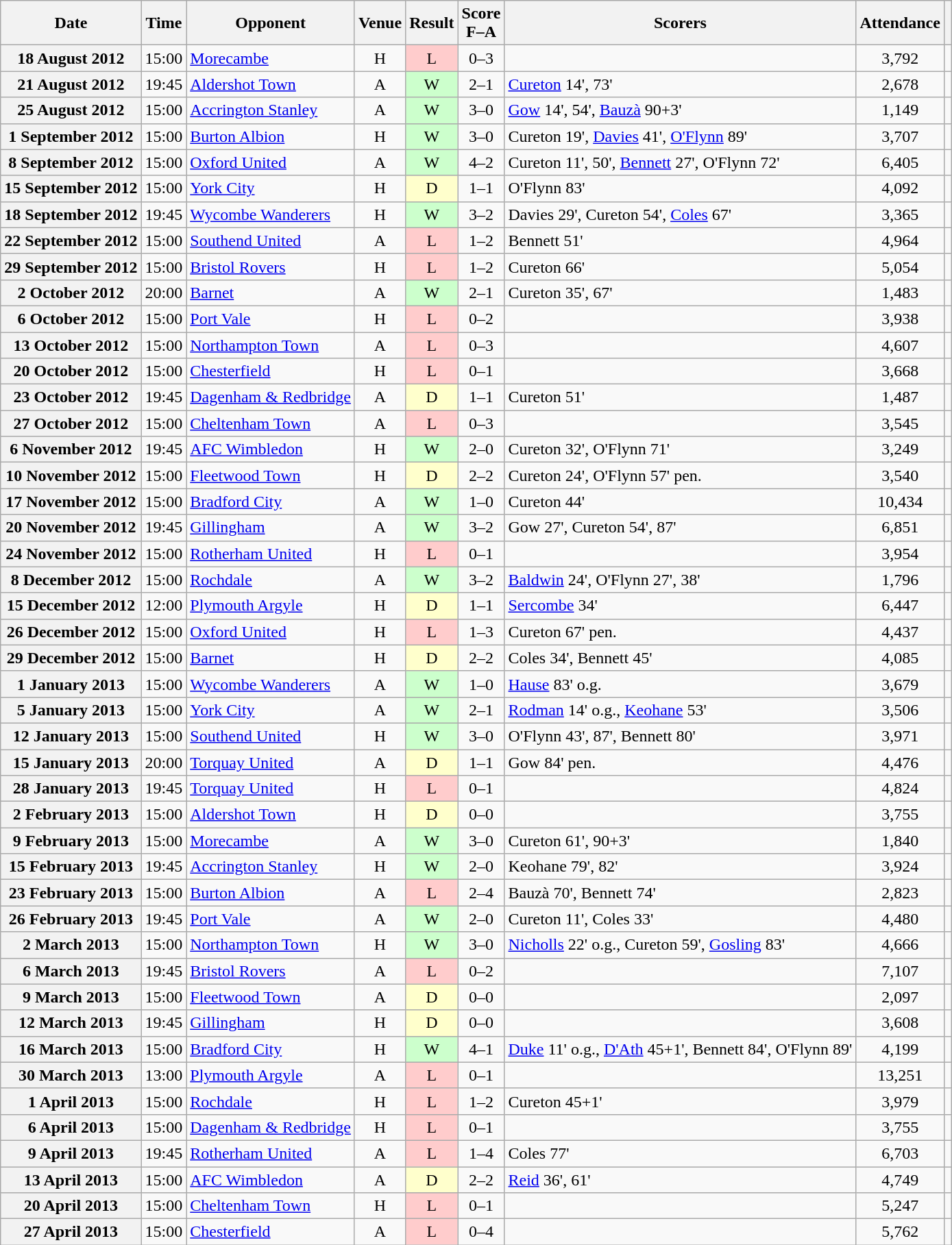<table class="wikitable plainrowheaders sortable" style="text-align:center">
<tr>
<th scope="col">Date</th>
<th scope="col">Time</th>
<th scope="col">Opponent</th>
<th scope="col">Venue</th>
<th scope="col">Result</th>
<th scope="col">Score<br>F–A</th>
<th scope="col" class="unsortable">Scorers</th>
<th scope="col">Attendance</th>
<th scope="col" class="unsortable"></th>
</tr>
<tr>
<th scope=row>18 August 2012</th>
<td>15:00</td>
<td align=left><a href='#'>Morecambe</a></td>
<td>H</td>
<td bgcolor=#FFCCCC>L</td>
<td>0–3</td>
<td></td>
<td>3,792</td>
<td></td>
</tr>
<tr>
<th scope=row>21 August 2012</th>
<td>19:45</td>
<td align=left><a href='#'>Aldershot Town</a></td>
<td>A</td>
<td bgcolor=#CCFFCC>W</td>
<td>2–1</td>
<td align=left><a href='#'>Cureton</a> 14', 73'</td>
<td>2,678</td>
<td></td>
</tr>
<tr>
<th scope=row>25 August 2012</th>
<td>15:00</td>
<td align=left><a href='#'>Accrington Stanley</a></td>
<td>A</td>
<td bgcolor=#CCFFCC>W</td>
<td>3–0</td>
<td align=left><a href='#'>Gow</a> 14', 54', <a href='#'>Bauzà</a> 90+3'</td>
<td>1,149</td>
<td></td>
</tr>
<tr>
<th scope=row>1 September 2012</th>
<td>15:00</td>
<td align=left><a href='#'>Burton Albion</a></td>
<td>H</td>
<td bgcolor=#CCFFCC>W</td>
<td>3–0</td>
<td align=left>Cureton 19', <a href='#'>Davies</a> 41', <a href='#'>O'Flynn</a> 89'</td>
<td>3,707</td>
<td></td>
</tr>
<tr>
<th scope=row>8 September 2012</th>
<td>15:00</td>
<td align=left><a href='#'>Oxford United</a></td>
<td>A</td>
<td bgcolor=#CCFFCC>W</td>
<td>4–2</td>
<td align=left>Cureton 11', 50', <a href='#'>Bennett</a> 27', O'Flynn 72'</td>
<td>6,405</td>
<td></td>
</tr>
<tr>
<th scope=row>15 September 2012</th>
<td>15:00</td>
<td align=left><a href='#'>York City</a></td>
<td>H</td>
<td bgcolor=#FFFFCC>D</td>
<td>1–1</td>
<td align=left>O'Flynn 83'</td>
<td>4,092</td>
<td></td>
</tr>
<tr>
<th scope=row>18 September 2012</th>
<td>19:45</td>
<td align=left><a href='#'>Wycombe Wanderers</a></td>
<td>H</td>
<td bgcolor=#CCFFCC>W</td>
<td>3–2</td>
<td align=left>Davies 29', Cureton 54', <a href='#'>Coles</a> 67'</td>
<td>3,365</td>
<td></td>
</tr>
<tr>
<th scope=row>22 September 2012</th>
<td>15:00</td>
<td align=left><a href='#'>Southend United</a></td>
<td>A</td>
<td bgcolor=#FFCCCC>L</td>
<td>1–2</td>
<td align=left>Bennett 51'</td>
<td>4,964</td>
<td></td>
</tr>
<tr>
<th scope=row>29 September 2012</th>
<td>15:00</td>
<td align=left><a href='#'>Bristol Rovers</a></td>
<td>H</td>
<td bgcolor=#FFCCCC>L</td>
<td>1–2</td>
<td align=left>Cureton 66'</td>
<td>5,054</td>
<td></td>
</tr>
<tr>
<th scope=row>2 October 2012</th>
<td>20:00</td>
<td align=left><a href='#'>Barnet</a></td>
<td>A</td>
<td bgcolor=#CCFFCC>W</td>
<td>2–1</td>
<td align=left>Cureton 35', 67'</td>
<td>1,483</td>
<td></td>
</tr>
<tr>
<th scope=row>6 October 2012</th>
<td>15:00</td>
<td align=left><a href='#'>Port Vale</a></td>
<td>H</td>
<td bgcolor=#FFCCCC>L</td>
<td>0–2</td>
<td></td>
<td>3,938</td>
<td></td>
</tr>
<tr>
<th scope=row>13 October 2012</th>
<td>15:00</td>
<td align=left><a href='#'>Northampton Town</a></td>
<td>A</td>
<td bgcolor=#FFCCCC>L</td>
<td>0–3</td>
<td></td>
<td>4,607</td>
<td></td>
</tr>
<tr>
<th scope=row>20 October 2012</th>
<td>15:00</td>
<td align=left><a href='#'>Chesterfield</a></td>
<td>H</td>
<td bgcolor=#FFCCCC>L</td>
<td>0–1</td>
<td></td>
<td>3,668</td>
<td></td>
</tr>
<tr>
<th scope=row>23 October 2012</th>
<td>19:45</td>
<td align=left><a href='#'>Dagenham & Redbridge</a></td>
<td>A</td>
<td bgcolor=#FFFFCC>D</td>
<td>1–1</td>
<td align=left>Cureton 51'</td>
<td>1,487</td>
<td></td>
</tr>
<tr>
<th scope=row>27 October 2012</th>
<td>15:00</td>
<td align=left><a href='#'>Cheltenham Town</a></td>
<td>A</td>
<td bgcolor=#FFCCCC>L</td>
<td>0–3</td>
<td></td>
<td>3,545</td>
<td></td>
</tr>
<tr>
<th scope=row>6 November 2012</th>
<td>19:45</td>
<td align=left><a href='#'>AFC Wimbledon</a></td>
<td>H</td>
<td bgcolor=#CCFFCC>W</td>
<td>2–0</td>
<td align=left>Cureton 32', O'Flynn 71'</td>
<td>3,249</td>
<td></td>
</tr>
<tr>
<th scope=row>10 November 2012</th>
<td>15:00</td>
<td align=left><a href='#'>Fleetwood Town</a></td>
<td>H</td>
<td bgcolor=#FFFFCC>D</td>
<td>2–2</td>
<td align=left>Cureton 24', O'Flynn 57' pen.</td>
<td>3,540</td>
<td></td>
</tr>
<tr>
<th scope=row>17 November 2012</th>
<td>15:00</td>
<td align=left><a href='#'>Bradford City</a></td>
<td>A</td>
<td bgcolor=#CCFFCC>W</td>
<td>1–0</td>
<td align=left>Cureton 44'</td>
<td>10,434</td>
<td></td>
</tr>
<tr>
<th scope=row>20 November 2012</th>
<td>19:45</td>
<td align=left><a href='#'>Gillingham</a></td>
<td>A</td>
<td bgcolor=#CCFFCC>W</td>
<td>3–2</td>
<td align=left>Gow 27', Cureton 54', 87'</td>
<td>6,851</td>
<td></td>
</tr>
<tr>
<th scope=row>24 November 2012</th>
<td>15:00</td>
<td align=left><a href='#'>Rotherham United</a></td>
<td>H</td>
<td bgcolor=#FFCCCC>L</td>
<td>0–1</td>
<td></td>
<td>3,954</td>
<td></td>
</tr>
<tr>
<th scope=row>8 December 2012</th>
<td>15:00</td>
<td align=left><a href='#'>Rochdale</a></td>
<td>A</td>
<td bgcolor=#CCFFCC>W</td>
<td>3–2</td>
<td align=left><a href='#'>Baldwin</a> 24', O'Flynn 27', 38'</td>
<td>1,796</td>
<td></td>
</tr>
<tr>
<th scope=row>15 December 2012</th>
<td>12:00</td>
<td align=left><a href='#'>Plymouth Argyle</a></td>
<td>H</td>
<td bgcolor=#FFFFCC>D</td>
<td>1–1</td>
<td align=left><a href='#'>Sercombe</a> 34'</td>
<td>6,447</td>
<td></td>
</tr>
<tr>
<th scope=row>26 December 2012</th>
<td>15:00</td>
<td align=left><a href='#'>Oxford United</a></td>
<td>H</td>
<td bgcolor=#FFCCCC>L</td>
<td>1–3</td>
<td align=left>Cureton 67' pen.</td>
<td>4,437</td>
<td></td>
</tr>
<tr>
<th scope=row>29 December 2012</th>
<td>15:00</td>
<td align=left><a href='#'>Barnet</a></td>
<td>H</td>
<td bgcolor=#FFFFCC>D</td>
<td>2–2</td>
<td align=left>Coles 34', Bennett 45'</td>
<td>4,085</td>
<td></td>
</tr>
<tr>
<th scope=row>1 January 2013</th>
<td>15:00</td>
<td align=left><a href='#'>Wycombe Wanderers</a></td>
<td>A</td>
<td bgcolor=#CCFFCC>W</td>
<td>1–0</td>
<td align=left><a href='#'>Hause</a> 83' o.g.</td>
<td>3,679</td>
<td></td>
</tr>
<tr>
<th scope=row>5 January 2013</th>
<td>15:00</td>
<td align=left><a href='#'>York City</a></td>
<td>A</td>
<td bgcolor=#CCFFCC>W</td>
<td>2–1</td>
<td align=left><a href='#'>Rodman</a> 14' o.g., <a href='#'>Keohane</a> 53'</td>
<td>3,506</td>
<td></td>
</tr>
<tr>
<th scope=row>12 January 2013</th>
<td>15:00</td>
<td align=left><a href='#'>Southend United</a></td>
<td>H</td>
<td bgcolor=#CCFFCC>W</td>
<td>3–0</td>
<td align=left>O'Flynn 43', 87', Bennett 80'</td>
<td>3,971</td>
<td></td>
</tr>
<tr>
<th scope=row>15 January 2013</th>
<td>20:00</td>
<td align=left><a href='#'>Torquay United</a></td>
<td>A</td>
<td bgcolor=#FFFFCC>D</td>
<td>1–1</td>
<td align=left>Gow 84' pen.</td>
<td>4,476</td>
<td></td>
</tr>
<tr>
<th scope=row>28 January 2013</th>
<td>19:45</td>
<td align=left><a href='#'>Torquay United</a></td>
<td>H</td>
<td bgcolor=#FFCCCC>L</td>
<td>0–1</td>
<td></td>
<td>4,824</td>
<td></td>
</tr>
<tr>
<th scope=row>2 February 2013</th>
<td>15:00</td>
<td align=left><a href='#'>Aldershot Town</a></td>
<td>H</td>
<td bgcolor=#FFFFCC>D</td>
<td>0–0</td>
<td></td>
<td>3,755</td>
<td></td>
</tr>
<tr>
<th scope=row>9 February 2013</th>
<td>15:00</td>
<td align=left><a href='#'>Morecambe</a></td>
<td>A</td>
<td bgcolor=#CCFFCC>W</td>
<td>3–0</td>
<td align=left>Cureton 61', 90+3'</td>
<td>1,840</td>
<td></td>
</tr>
<tr>
<th scope=row>15 February 2013</th>
<td>19:45</td>
<td align=left><a href='#'>Accrington Stanley</a></td>
<td>H</td>
<td bgcolor=#CCFFCC>W</td>
<td>2–0</td>
<td align=left>Keohane 79', 82'</td>
<td>3,924</td>
<td></td>
</tr>
<tr>
<th scope=row>23 February 2013</th>
<td>15:00</td>
<td align=left><a href='#'>Burton Albion</a></td>
<td>A</td>
<td bgcolor=#FFCCCC>L</td>
<td>2–4</td>
<td align=left>Bauzà 70', Bennett 74'</td>
<td>2,823</td>
<td></td>
</tr>
<tr>
<th scope=row>26 February 2013</th>
<td>19:45</td>
<td align=left><a href='#'>Port Vale</a></td>
<td>A</td>
<td bgcolor=#CCFFCC>W</td>
<td>2–0</td>
<td align=left>Cureton 11', Coles 33'</td>
<td>4,480</td>
<td></td>
</tr>
<tr>
<th scope=row>2 March 2013</th>
<td>15:00</td>
<td align=left><a href='#'>Northampton Town</a></td>
<td>H</td>
<td bgcolor=#CCFFCC>W</td>
<td>3–0</td>
<td align=left><a href='#'>Nicholls</a> 22' o.g., Cureton 59', <a href='#'>Gosling</a> 83'</td>
<td>4,666</td>
<td></td>
</tr>
<tr>
<th scope=row>6 March 2013</th>
<td>19:45</td>
<td align=left><a href='#'>Bristol Rovers</a></td>
<td>A</td>
<td bgcolor=#FFCCCC>L</td>
<td>0–2</td>
<td></td>
<td>7,107</td>
<td></td>
</tr>
<tr>
<th scope=row>9 March 2013</th>
<td>15:00</td>
<td align=left><a href='#'>Fleetwood Town</a></td>
<td>A</td>
<td bgcolor=#FFFFCC>D</td>
<td>0–0</td>
<td></td>
<td>2,097</td>
<td></td>
</tr>
<tr>
<th scope=row>12 March 2013</th>
<td>19:45</td>
<td align=left><a href='#'>Gillingham</a></td>
<td>H</td>
<td bgcolor=#FFFFCC>D</td>
<td>0–0</td>
<td></td>
<td>3,608</td>
<td></td>
</tr>
<tr>
<th scope=row>16 March 2013</th>
<td>15:00</td>
<td align=left><a href='#'>Bradford City</a></td>
<td>H</td>
<td bgcolor=#CCFFCC>W</td>
<td>4–1</td>
<td align=left><a href='#'>Duke</a> 11' o.g., <a href='#'>D'Ath</a> 45+1', Bennett 84', O'Flynn 89'</td>
<td>4,199</td>
<td></td>
</tr>
<tr>
<th scope=row>30 March 2013</th>
<td>13:00</td>
<td align=left><a href='#'>Plymouth Argyle</a></td>
<td>A</td>
<td bgcolor=#FFCCCC>L</td>
<td>0–1</td>
<td></td>
<td>13,251</td>
<td></td>
</tr>
<tr>
<th scope=row>1 April 2013</th>
<td>15:00</td>
<td align=left><a href='#'>Rochdale</a></td>
<td>H</td>
<td bgcolor=#FFCCCC>L</td>
<td>1–2</td>
<td align=left>Cureton 45+1'</td>
<td>3,979</td>
<td></td>
</tr>
<tr>
<th scope=row>6 April 2013</th>
<td>15:00</td>
<td align=left><a href='#'>Dagenham & Redbridge</a></td>
<td>H</td>
<td bgcolor=#FFCCCC>L</td>
<td>0–1</td>
<td></td>
<td>3,755</td>
<td></td>
</tr>
<tr>
<th scope=row>9 April 2013</th>
<td>19:45</td>
<td align=left><a href='#'>Rotherham United</a></td>
<td>A</td>
<td bgcolor=#FFCCCC>L</td>
<td>1–4</td>
<td align=left>Coles 77'</td>
<td>6,703</td>
<td></td>
</tr>
<tr>
<th scope=row>13 April 2013</th>
<td>15:00</td>
<td align=left><a href='#'>AFC Wimbledon</a></td>
<td>A</td>
<td bgcolor=#FFFFCC>D</td>
<td>2–2</td>
<td align=left><a href='#'>Reid</a> 36', 61'</td>
<td>4,749</td>
<td></td>
</tr>
<tr>
<th scope=row>20 April 2013</th>
<td>15:00</td>
<td align=left><a href='#'>Cheltenham Town</a></td>
<td>H</td>
<td bgcolor=#FFCCCC>L</td>
<td>0–1</td>
<td></td>
<td>5,247</td>
<td></td>
</tr>
<tr>
<th scope=row>27 April 2013</th>
<td>15:00</td>
<td align=left><a href='#'>Chesterfield</a></td>
<td>A</td>
<td bgcolor=#FFCCCC>L</td>
<td>0–4</td>
<td></td>
<td>5,762</td>
<td></td>
</tr>
</table>
